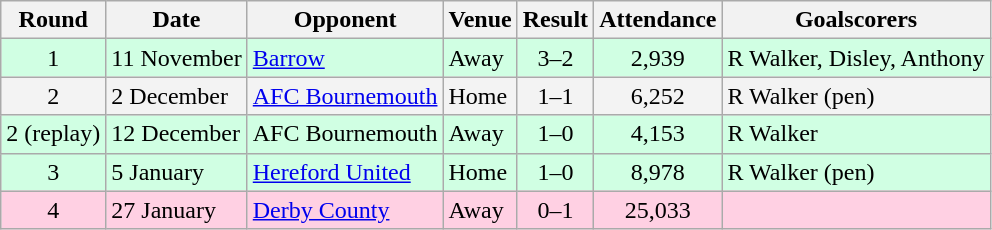<table Class="wikitable">
<tr>
<th>Round</th>
<th>Date</th>
<th>Opponent</th>
<th>Venue</th>
<th>Result</th>
<th>Attendance</th>
<th>Goalscorers</th>
</tr>
<tr bgcolor = "#d0ffe3">
<td align="center">1</td>
<td>11 November</td>
<td><a href='#'>Barrow</a></td>
<td>Away</td>
<td align="center">3–2</td>
<td align="center">2,939</td>
<td>R Walker, Disley, Anthony</td>
</tr>
<tr bgcolor = "#f3f3f3">
<td align="center">2</td>
<td>2 December</td>
<td><a href='#'>AFC Bournemouth</a></td>
<td>Home</td>
<td align="center">1–1</td>
<td align="center">6,252</td>
<td>R Walker (pen)</td>
</tr>
<tr bgcolor = "#d0ffe3">
<td align="center">2 (replay)</td>
<td>12 December</td>
<td>AFC Bournemouth</td>
<td>Away</td>
<td align="center">1–0</td>
<td align="center">4,153</td>
<td>R Walker</td>
</tr>
<tr bgcolor = "#d0ffe3">
<td align="center">3</td>
<td>5 January</td>
<td><a href='#'>Hereford United</a></td>
<td>Home</td>
<td align="center">1–0</td>
<td align="center">8,978</td>
<td>R Walker (pen)</td>
</tr>
<tr bgcolor = "#ffd0e3">
<td align="center">4</td>
<td>27 January</td>
<td><a href='#'>Derby County</a></td>
<td>Away</td>
<td align="center">0–1</td>
<td align="center">25,033</td>
<td></td>
</tr>
</table>
